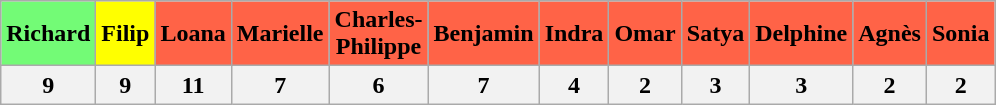<table class=wikitable>
<tr>
<th style="background:#73FB76">Richard</th>
<th style="background:yellow">Filip</th>
<th style="background:tomato;">Loana</th>
<th style="background:tomato;">Marielle</th>
<th style="background:tomato;">Charles-<br>Philippe</th>
<th style="background:tomato;">Benjamin</th>
<th style="background:tomato;">Indra</th>
<th style="background:tomato;">Omar</th>
<th style="background:tomato;">Satya</th>
<th style="background:tomato;">Delphine</th>
<th style="background:tomato;">Agnès</th>
<th style="background:tomato;">Sonia</th>
</tr>
<tr>
<th>9</th>
<th>9</th>
<th>11</th>
<th>7</th>
<th>6</th>
<th>7</th>
<th>4</th>
<th>2</th>
<th>3</th>
<th>3</th>
<th>2</th>
<th>2</th>
</tr>
</table>
